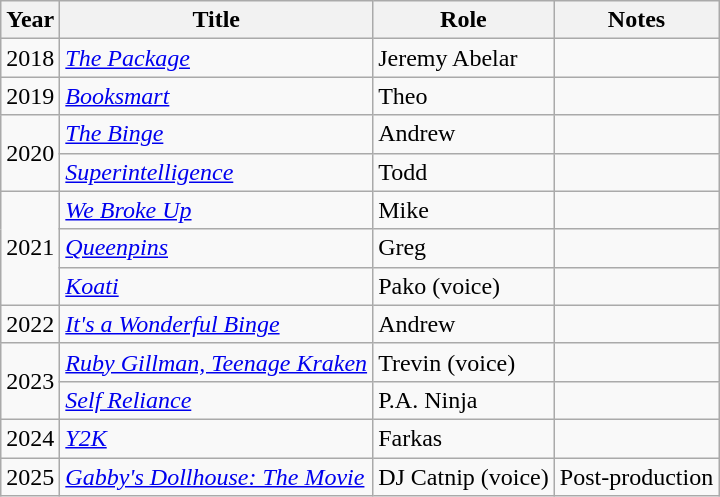<table class = "wikitable sortable">
<tr>
<th>Year</th>
<th>Title</th>
<th>Role</th>
<th class="unsortable">Notes</th>
</tr>
<tr>
<td>2018</td>
<td><em><a href='#'>The Package</a></em></td>
<td>Jeremy Abelar</td>
<td></td>
</tr>
<tr>
<td>2019</td>
<td><em><a href='#'>Booksmart</a></em></td>
<td>Theo</td>
<td></td>
</tr>
<tr>
<td rowspan=2>2020</td>
<td><em><a href='#'>The Binge</a></em></td>
<td>Andrew</td>
<td></td>
</tr>
<tr>
<td><em><a href='#'>Superintelligence</a></em></td>
<td>Todd</td>
<td></td>
</tr>
<tr>
<td rowspan="3">2021</td>
<td><em><a href='#'>We Broke Up</a></em></td>
<td>Mike</td>
<td></td>
</tr>
<tr>
<td><em><a href='#'>Queenpins</a></em></td>
<td>Greg</td>
<td></td>
</tr>
<tr>
<td><em><a href='#'>Koati</a></em></td>
<td>Pako (voice)</td>
<td></td>
</tr>
<tr>
<td>2022</td>
<td><em><a href='#'>It's a Wonderful Binge</a></em></td>
<td>Andrew</td>
<td></td>
</tr>
<tr>
<td rowspan="2">2023</td>
<td><em><a href='#'>Ruby Gillman, Teenage Kraken</a></em></td>
<td>Trevin (voice)</td>
<td></td>
</tr>
<tr>
<td><em><a href='#'>Self Reliance</a></em></td>
<td>P.A. Ninja</td>
<td></td>
</tr>
<tr>
<td>2024</td>
<td><em><a href='#'>Y2K</a></em></td>
<td>Farkas</td>
<td></td>
</tr>
<tr>
<td>2025</td>
<td><em><a href='#'>Gabby's Dollhouse: The Movie</a></em></td>
<td>DJ Catnip (voice)</td>
<td>Post-production</td>
</tr>
</table>
